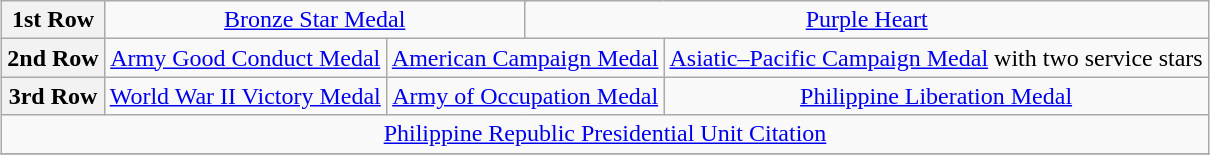<table class="wikitable" style="margin:1em auto; text-align:center;">
<tr>
<th>1st Row</th>
<td colspan="6"><a href='#'>Bronze Star Medal</a></td>
<td colspan="6"><a href='#'>Purple Heart</a></td>
</tr>
<tr>
<th>2nd Row</th>
<td colspan="4"><a href='#'>Army Good Conduct Medal</a></td>
<td colspan="4"><a href='#'>American Campaign Medal</a></td>
<td colspan="4"><a href='#'>Asiatic–Pacific Campaign Medal</a> with two service stars</td>
</tr>
<tr>
<th>3rd Row</th>
<td colspan="4"><a href='#'>World War II Victory Medal</a></td>
<td colspan="4"><a href='#'>Army of Occupation Medal</a></td>
<td colspan="4"><a href='#'>Philippine Liberation Medal</a></td>
</tr>
<tr>
<td colspan="10"><a href='#'>Philippine Republic Presidential Unit Citation</a></td>
</tr>
<tr>
</tr>
</table>
